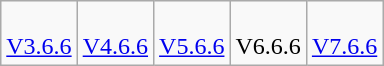<table class="wikitable">
<tr align=center>
<td><br><a href='#'>V3.6.6</a></td>
<td><br><a href='#'>V4.6.6</a></td>
<td><br><a href='#'>V5.6.6</a></td>
<td><br>V6.6.6</td>
<td><br><a href='#'>V7.6.6</a></td>
</tr>
</table>
